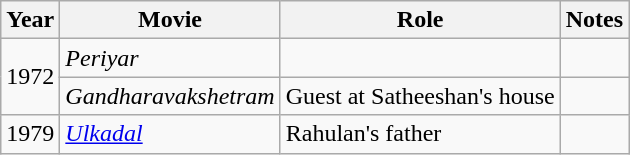<table class="wikitable">
<tr>
<th>Year</th>
<th>Movie</th>
<th>Role</th>
<th>Notes</th>
</tr>
<tr>
<td rowspan="2">1972</td>
<td><em>Periyar</em></td>
<td></td>
<td></td>
</tr>
<tr>
<td><em>Gandharavakshetram</em></td>
<td>Guest at Satheeshan's house</td>
<td></td>
</tr>
<tr>
<td>1979</td>
<td><a href='#'><em>Ulkadal</em></a></td>
<td>Rahulan's father</td>
<td></td>
</tr>
</table>
